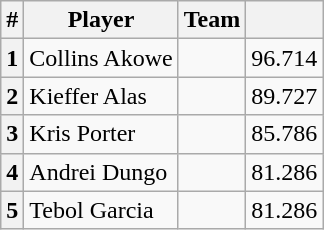<table class="wikitable">
<tr>
<th>#</th>
<th>Player</th>
<th>Team</th>
<th></th>
</tr>
<tr>
<th>1</th>
<td> Collins Akowe</td>
<td></td>
<td>96.714</td>
</tr>
<tr>
<th>2</th>
<td> Kieffer Alas</td>
<td></td>
<td>89.727</td>
</tr>
<tr>
<th>3</th>
<td> Kris Porter</td>
<td></td>
<td>85.786</td>
</tr>
<tr>
<th>4</th>
<td> Andrei Dungo</td>
<td></td>
<td>81.286</td>
</tr>
<tr>
<th>5</th>
<td> Tebol Garcia</td>
<td></td>
<td>81.286</td>
</tr>
</table>
